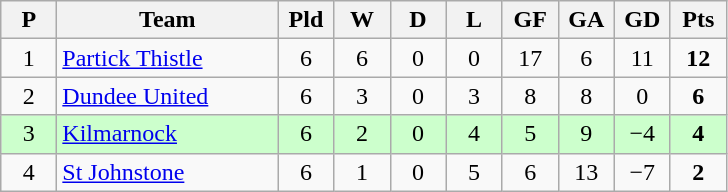<table class="wikitable" style="text-align: center;">
<tr>
<th width=30>P</th>
<th width=140>Team</th>
<th width=30>Pld</th>
<th width=30>W</th>
<th width=30>D</th>
<th width=30>L</th>
<th width=30>GF</th>
<th width=30>GA</th>
<th width=30>GD</th>
<th width=30>Pts</th>
</tr>
<tr>
<td>1</td>
<td align=left><a href='#'>Partick Thistle</a></td>
<td>6</td>
<td>6</td>
<td>0</td>
<td>0</td>
<td>17</td>
<td>6</td>
<td>11</td>
<td><strong>12</strong></td>
</tr>
<tr>
<td>2</td>
<td align=left><a href='#'>Dundee United</a></td>
<td>6</td>
<td>3</td>
<td>0</td>
<td>3</td>
<td>8</td>
<td>8</td>
<td>0</td>
<td><strong>6</strong></td>
</tr>
<tr style="background:#ccffcc;">
<td>3</td>
<td align=left><a href='#'>Kilmarnock</a></td>
<td>6</td>
<td>2</td>
<td>0</td>
<td>4</td>
<td>5</td>
<td>9</td>
<td>−4</td>
<td><strong>4</strong></td>
</tr>
<tr>
<td>4</td>
<td align=left><a href='#'>St Johnstone</a></td>
<td>6</td>
<td>1</td>
<td>0</td>
<td>5</td>
<td>6</td>
<td>13</td>
<td>−7</td>
<td><strong>2</strong></td>
</tr>
</table>
